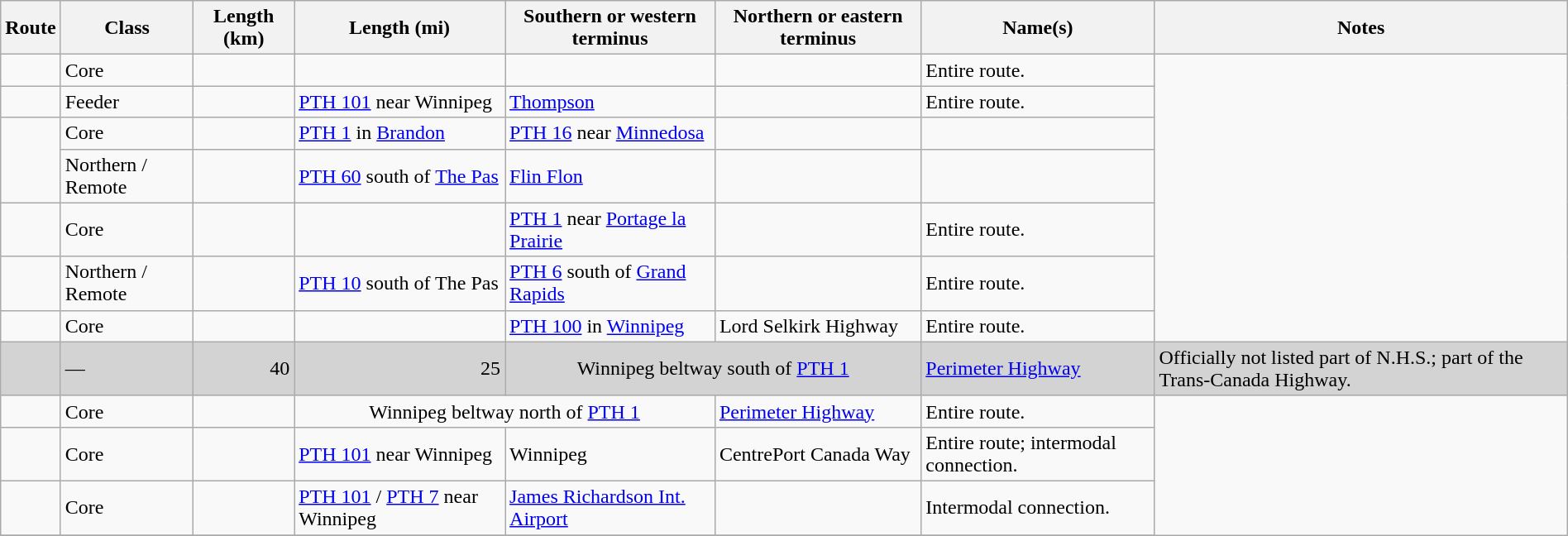<table class="wikitable sortable" width="100%">
<tr>
<th>Route</th>
<th>Class</th>
<th>Length (km)</th>
<th>Length (mi)</th>
<th class="unsortable">Southern or western terminus</th>
<th class="unsortable">Northern or eastern terminus</th>
<th class="unsortable">Name(s)</th>
<th class="unsortable">Notes</th>
</tr>
<tr>
<td></td>
<td>Core</td>
<td></td>
<td></td>
<td></td>
<td></td>
<td>Entire route.</td>
</tr>
<tr>
<td></td>
<td>Feeder</td>
<td></td>
<td><a href='#'>PTH 101</a> near Winnipeg</td>
<td><a href='#'>Thompson</a></td>
<td></td>
<td>Entire route.</td>
</tr>
<tr>
<td rowspan=2></td>
<td>Core</td>
<td></td>
<td><a href='#'>PTH 1</a> in <a href='#'>Brandon</a></td>
<td><a href='#'>PTH 16</a> near <a href='#'>Minnedosa</a></td>
<td></td>
<td></td>
</tr>
<tr>
<td>Northern / Remote</td>
<td></td>
<td><a href='#'>PTH 60</a> south of <a href='#'>The Pas</a></td>
<td><a href='#'>Flin Flon</a></td>
<td></td>
<td></td>
</tr>
<tr>
<td></td>
<td>Core</td>
<td></td>
<td></td>
<td><a href='#'>PTH 1</a> near <a href='#'>Portage la Prairie</a></td>
<td></td>
<td>Entire route.</td>
</tr>
<tr>
<td></td>
<td>Northern / Remote</td>
<td></td>
<td><a href='#'>PTH 10</a> south of The Pas</td>
<td><a href='#'>PTH 6</a> south of <a href='#'>Grand Rapids</a></td>
<td></td>
<td>Entire route.</td>
</tr>
<tr>
<td></td>
<td>Core</td>
<td></td>
<td></td>
<td><a href='#'>PTH 100</a> in <a href='#'>Winnipeg</a></td>
<td>Lord Selkirk Highway</td>
<td>Entire route.</td>
</tr>
<tr>
<td bgcolor=d3d3d3></td>
<td bgcolor=d3d3d3>—</td>
<td style="text-align: right;" bgcolor=d3d3d3>40</td>
<td style="text-align: right;" bgcolor=d3d3d3>25</td>
<td colspan=2; style="text-align: center;" bgcolor=d3d3d3>Winnipeg beltway south of <a href='#'>PTH 1</a></td>
<td bgcolor=d3d3d3><a href='#'>Perimeter Highway</a></td>
<td bgcolor=d3d3d3>Officially not listed part of N.H.S.; part of the Trans-Canada Highway.</td>
</tr>
<tr>
<td></td>
<td>Core</td>
<td></td>
<td style="text-align: center;" colspan=2>Winnipeg beltway north of <a href='#'>PTH 1</a></td>
<td><a href='#'>Perimeter Highway</a></td>
<td>Entire route.</td>
</tr>
<tr>
<td></td>
<td>Core</td>
<td></td>
<td><a href='#'>PTH 101</a> near Winnipeg</td>
<td>Winnipeg</td>
<td>CentrePort Canada Way</td>
<td>Entire route; intermodal connection.</td>
</tr>
<tr>
<td></td>
<td>Core</td>
<td></td>
<td><a href='#'>PTH 101</a> /  <a href='#'>PTH 7</a> near Winnipeg</td>
<td><a href='#'>James Richardson Int. Airport</a></td>
<td></td>
<td>Intermodal connection.</td>
</tr>
<tr>
</tr>
</table>
